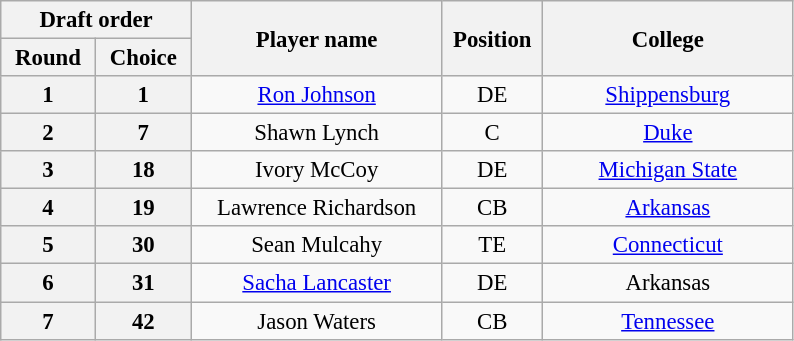<table class="wikitable" style="font-size:95%; text-align:center">
<tr>
<th width="120" colspan="2">Draft order</th>
<th width="160" rowspan="2">Player name</th>
<th width="60"  rowspan="2">Position</th>
<th width="160" rowspan="2">College</th>
</tr>
<tr>
<th>Round</th>
<th>Choice</th>
</tr>
<tr>
<th>1</th>
<th>1</th>
<td><a href='#'>Ron Johnson</a></td>
<td>DE</td>
<td><a href='#'>Shippensburg</a></td>
</tr>
<tr>
<th>2</th>
<th>7</th>
<td>Shawn Lynch</td>
<td>C</td>
<td><a href='#'>Duke</a></td>
</tr>
<tr>
<th>3</th>
<th>18</th>
<td>Ivory McCoy</td>
<td>DE</td>
<td><a href='#'>Michigan State</a></td>
</tr>
<tr>
<th>4</th>
<th>19</th>
<td>Lawrence Richardson</td>
<td>CB</td>
<td><a href='#'>Arkansas</a></td>
</tr>
<tr>
<th>5</th>
<th>30</th>
<td>Sean Mulcahy</td>
<td>TE</td>
<td><a href='#'>Connecticut</a></td>
</tr>
<tr>
<th>6</th>
<th>31</th>
<td><a href='#'>Sacha Lancaster</a></td>
<td>DE</td>
<td>Arkansas</td>
</tr>
<tr>
<th>7</th>
<th>42</th>
<td>Jason Waters</td>
<td>CB</td>
<td><a href='#'>Tennessee</a></td>
</tr>
</table>
